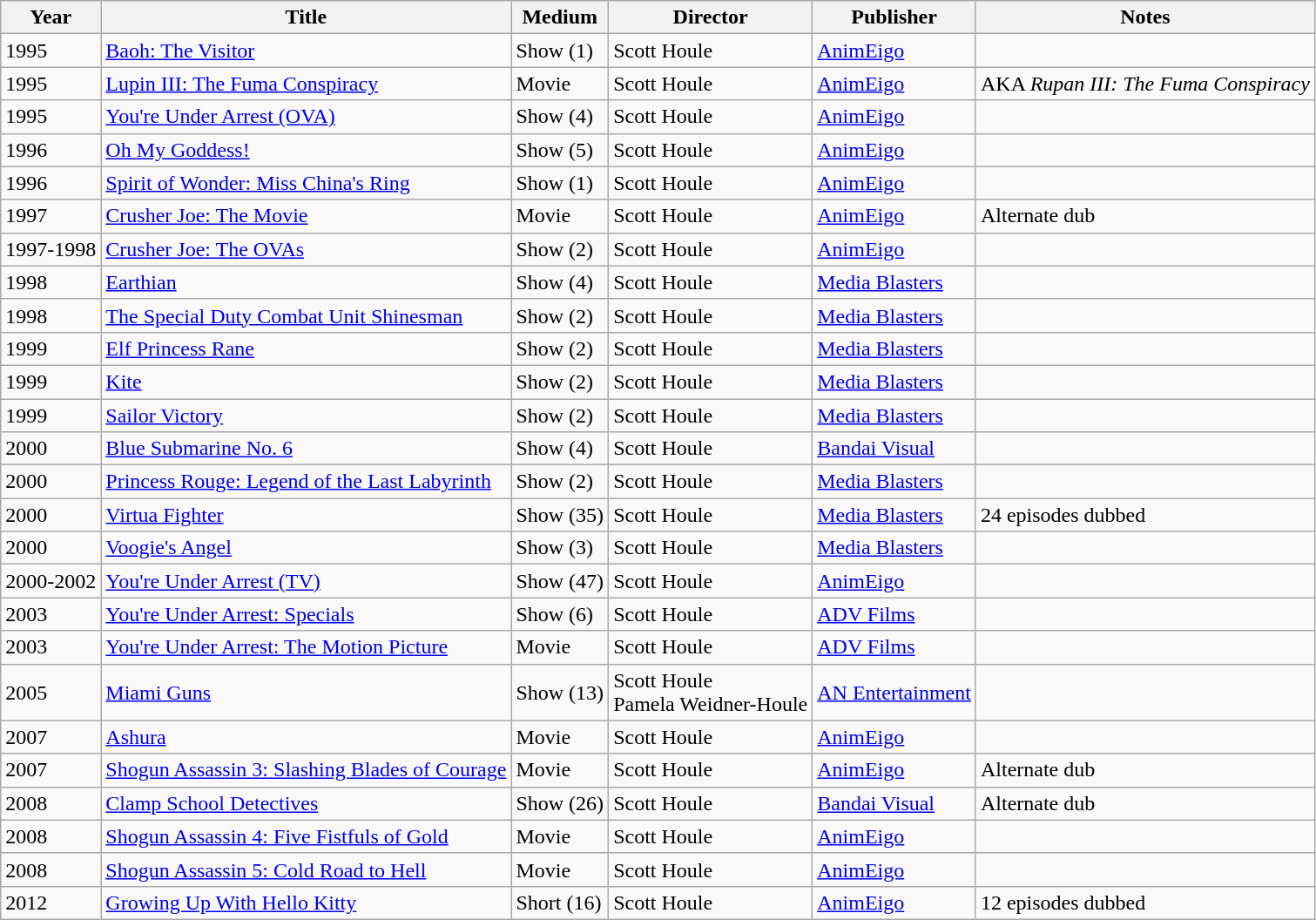<table class="wikitable sortable mw-collapsible">
<tr>
<th>Year</th>
<th>Title</th>
<th>Medium</th>
<th>Director</th>
<th>Publisher</th>
<th>Notes</th>
</tr>
<tr>
<td>1995</td>
<td><a href='#'>Baoh: The Visitor</a></td>
<td>Show (1)</td>
<td>Scott Houle</td>
<td><a href='#'>AnimEigo</a></td>
<td></td>
</tr>
<tr>
<td>1995</td>
<td><a href='#'>Lupin III: The Fuma Conspiracy</a></td>
<td>Movie</td>
<td>Scott Houle</td>
<td><a href='#'>AnimEigo</a></td>
<td>AKA <em>Rupan III: The Fuma Conspiracy</em></td>
</tr>
<tr>
<td>1995</td>
<td><a href='#'>You're Under Arrest (OVA)</a></td>
<td>Show (4)</td>
<td>Scott Houle</td>
<td><a href='#'>AnimEigo</a></td>
<td></td>
</tr>
<tr>
<td>1996</td>
<td><a href='#'>Oh My Goddess!</a></td>
<td>Show (5)</td>
<td>Scott Houle</td>
<td><a href='#'>AnimEigo</a></td>
<td></td>
</tr>
<tr>
<td>1996</td>
<td><a href='#'>Spirit of Wonder: Miss China's Ring</a></td>
<td>Show (1)</td>
<td>Scott Houle</td>
<td><a href='#'>AnimEigo</a></td>
<td></td>
</tr>
<tr>
<td>1997</td>
<td><a href='#'>Crusher Joe: The Movie</a></td>
<td>Movie</td>
<td>Scott Houle</td>
<td><a href='#'>AnimEigo</a></td>
<td>Alternate dub</td>
</tr>
<tr>
<td>1997-1998</td>
<td><a href='#'>Crusher Joe: The OVAs</a></td>
<td>Show (2)</td>
<td>Scott Houle</td>
<td><a href='#'>AnimEigo</a></td>
<td></td>
</tr>
<tr>
<td>1998</td>
<td><a href='#'>Earthian</a></td>
<td>Show (4)</td>
<td>Scott Houle</td>
<td><a href='#'>Media Blasters</a></td>
<td></td>
</tr>
<tr>
<td>1998</td>
<td><a href='#'>The Special Duty Combat Unit Shinesman</a></td>
<td>Show (2)</td>
<td>Scott Houle</td>
<td><a href='#'>Media Blasters</a></td>
<td></td>
</tr>
<tr>
<td>1999</td>
<td><a href='#'>Elf Princess Rane</a></td>
<td>Show (2)</td>
<td>Scott Houle</td>
<td><a href='#'>Media Blasters</a></td>
<td></td>
</tr>
<tr>
<td>1999</td>
<td><a href='#'>Kite</a></td>
<td>Show (2)</td>
<td>Scott Houle</td>
<td><a href='#'>Media Blasters</a></td>
<td></td>
</tr>
<tr>
<td>1999</td>
<td><a href='#'>Sailor Victory</a></td>
<td>Show (2)</td>
<td>Scott Houle</td>
<td><a href='#'>Media Blasters</a></td>
<td></td>
</tr>
<tr>
<td>2000</td>
<td><a href='#'>Blue Submarine No. 6</a></td>
<td>Show (4)</td>
<td>Scott Houle</td>
<td><a href='#'>Bandai Visual</a></td>
<td></td>
</tr>
<tr>
<td>2000</td>
<td><a href='#'>Princess Rouge: Legend of the Last Labyrinth</a></td>
<td>Show (2)</td>
<td>Scott Houle</td>
<td><a href='#'>Media Blasters</a></td>
<td></td>
</tr>
<tr>
<td>2000</td>
<td><a href='#'>Virtua Fighter</a></td>
<td>Show (35)</td>
<td>Scott Houle</td>
<td><a href='#'>Media Blasters</a></td>
<td>24 episodes dubbed</td>
</tr>
<tr>
<td>2000</td>
<td><a href='#'>Voogie's Angel</a></td>
<td>Show (3)</td>
<td>Scott Houle</td>
<td><a href='#'>Media Blasters</a></td>
<td></td>
</tr>
<tr>
<td>2000-2002</td>
<td><a href='#'>You're Under Arrest (TV)</a></td>
<td>Show (47)</td>
<td>Scott Houle</td>
<td><a href='#'>AnimEigo</a></td>
<td></td>
</tr>
<tr>
<td>2003</td>
<td><a href='#'>You're Under Arrest: Specials</a></td>
<td>Show (6)</td>
<td>Scott Houle</td>
<td><a href='#'>ADV Films</a></td>
<td></td>
</tr>
<tr>
<td>2003</td>
<td><a href='#'>You're Under Arrest: The Motion Picture</a></td>
<td>Movie</td>
<td>Scott Houle</td>
<td><a href='#'>ADV Films</a></td>
<td></td>
</tr>
<tr>
<td>2005</td>
<td><a href='#'>Miami Guns</a></td>
<td>Show (13)</td>
<td>Scott Houle<br>Pamela Weidner-Houle</td>
<td><a href='#'>AN Entertainment</a></td>
<td></td>
</tr>
<tr>
<td>2007</td>
<td><a href='#'>Ashura</a></td>
<td>Movie</td>
<td>Scott Houle</td>
<td><a href='#'>AnimEigo</a></td>
<td></td>
</tr>
<tr>
<td>2007</td>
<td><a href='#'>Shogun Assassin 3: Slashing Blades of Courage</a></td>
<td>Movie</td>
<td>Scott Houle</td>
<td><a href='#'>AnimEigo</a></td>
<td>Alternate dub</td>
</tr>
<tr>
<td>2008</td>
<td><a href='#'>Clamp School Detectives</a></td>
<td>Show (26)</td>
<td>Scott Houle</td>
<td><a href='#'>Bandai Visual</a></td>
<td>Alternate dub</td>
</tr>
<tr>
<td>2008</td>
<td><a href='#'>Shogun Assassin 4: Five Fistfuls of Gold</a></td>
<td>Movie</td>
<td>Scott Houle</td>
<td><a href='#'>AnimEigo</a></td>
<td></td>
</tr>
<tr>
<td>2008</td>
<td><a href='#'>Shogun Assassin 5: Cold Road to Hell</a></td>
<td>Movie</td>
<td>Scott Houle</td>
<td><a href='#'>AnimEigo</a></td>
<td></td>
</tr>
<tr>
<td>2012</td>
<td><a href='#'>Growing Up With Hello Kitty</a></td>
<td>Short (16)</td>
<td>Scott Houle</td>
<td><a href='#'>AnimEigo</a></td>
<td>12 episodes dubbed</td>
</tr>
</table>
